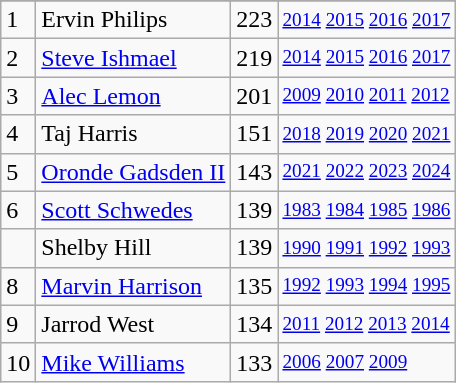<table class="wikitable">
<tr>
</tr>
<tr>
<td>1</td>
<td>Ervin Philips</td>
<td>223</td>
<td style="font-size:80%;"><a href='#'>2014</a> <a href='#'>2015</a> <a href='#'>2016</a> <a href='#'>2017</a></td>
</tr>
<tr>
<td>2</td>
<td><a href='#'>Steve Ishmael</a></td>
<td>219</td>
<td style="font-size:80%;"><a href='#'>2014</a> <a href='#'>2015</a> <a href='#'>2016</a> <a href='#'>2017</a></td>
</tr>
<tr>
<td>3</td>
<td><a href='#'>Alec Lemon</a></td>
<td>201</td>
<td style="font-size:80%;"><a href='#'>2009</a> <a href='#'>2010</a> <a href='#'>2011</a> <a href='#'>2012</a></td>
</tr>
<tr>
<td>4</td>
<td>Taj Harris</td>
<td>151</td>
<td style="font-size:80%;"><a href='#'>2018</a> <a href='#'>2019</a> <a href='#'>2020</a> <a href='#'>2021</a></td>
</tr>
<tr>
<td>5</td>
<td><a href='#'>Oronde Gadsden II</a></td>
<td>143</td>
<td style="font-size:80%;"><a href='#'>2021</a> <a href='#'>2022</a> <a href='#'>2023</a> <a href='#'>2024</a></td>
</tr>
<tr>
<td>6</td>
<td><a href='#'>Scott Schwedes</a></td>
<td>139</td>
<td style="font-size:80%;"><a href='#'>1983</a> <a href='#'>1984</a> <a href='#'>1985</a> <a href='#'>1986</a></td>
</tr>
<tr>
<td></td>
<td>Shelby Hill</td>
<td>139</td>
<td style="font-size:80%;"><a href='#'>1990</a> <a href='#'>1991</a> <a href='#'>1992</a> <a href='#'>1993</a></td>
</tr>
<tr>
<td>8</td>
<td><a href='#'>Marvin Harrison</a></td>
<td>135</td>
<td style="font-size:80%;"><a href='#'>1992</a> <a href='#'>1993</a> <a href='#'>1994</a> <a href='#'>1995</a></td>
</tr>
<tr>
<td>9</td>
<td>Jarrod West</td>
<td>134</td>
<td style="font-size:80%;"><a href='#'>2011</a> <a href='#'>2012</a> <a href='#'>2013</a> <a href='#'>2014</a></td>
</tr>
<tr>
<td>10</td>
<td><a href='#'>Mike Williams</a></td>
<td>133</td>
<td style="font-size:80%;"><a href='#'>2006</a> <a href='#'>2007</a> <a href='#'>2009</a></td>
</tr>
</table>
